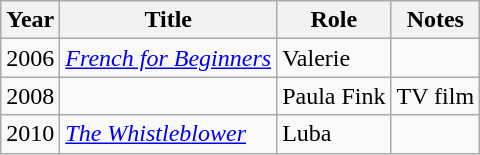<table class="wikitable sortable">
<tr>
<th>Year</th>
<th>Title</th>
<th>Role</th>
<th class="unsortable">Notes</th>
</tr>
<tr>
<td>2006</td>
<td><em><a href='#'>French for Beginners</a></em></td>
<td>Valerie</td>
<td></td>
</tr>
<tr>
<td>2008</td>
<td><em></em></td>
<td>Paula Fink</td>
<td>TV film</td>
</tr>
<tr>
<td>2010</td>
<td><em><a href='#'>The Whistleblower</a></em></td>
<td>Luba</td>
<td></td>
</tr>
</table>
